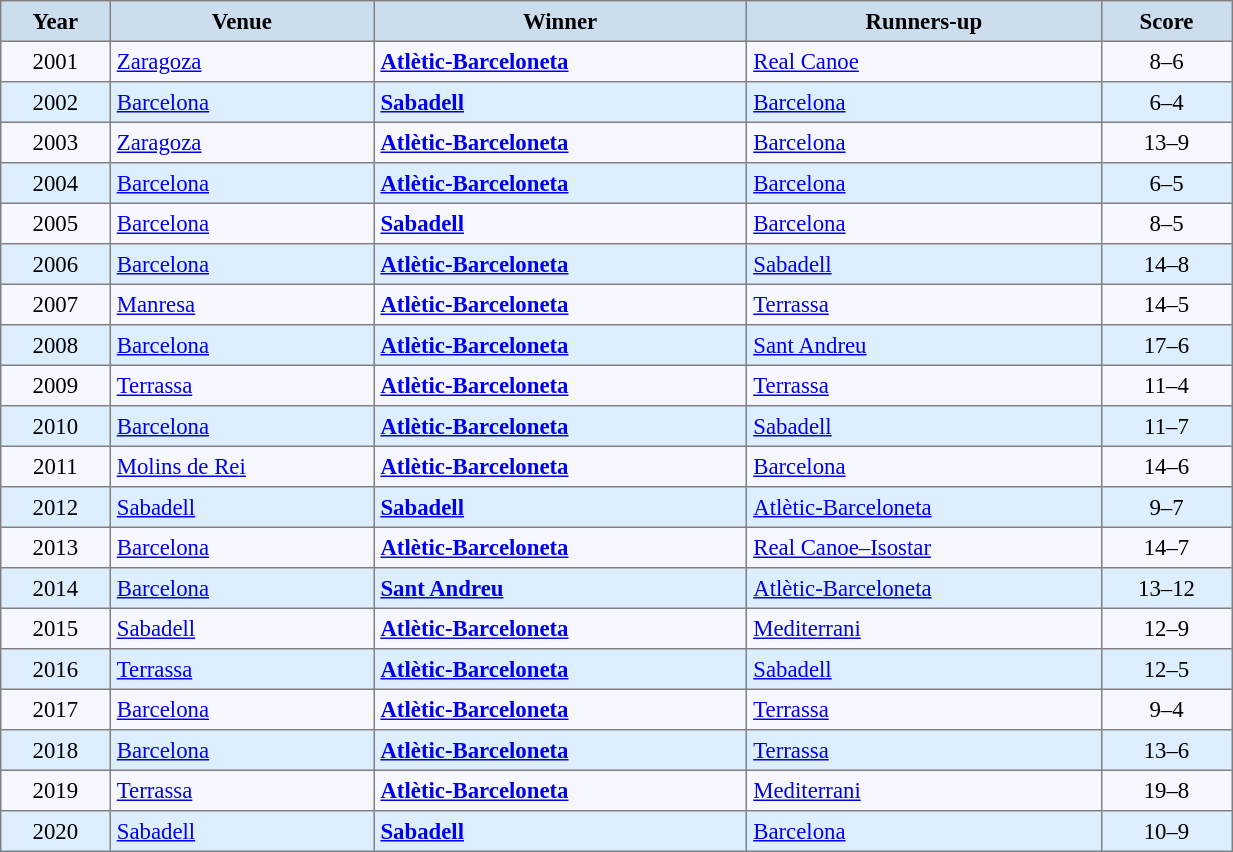<table bgcolor="#f7f8ff" cellpadding="4" width="65%" cellspacing="0" border="1" style="font-size: 95%; border: gray solid 1px; border-collapse: collapse;">
<tr bgcolor="#CCDDEE" align="center">
<td><strong>Year</strong></td>
<td><strong>Venue</strong></td>
<td><strong>Winner</strong></td>
<td><strong>Runners-up</strong></td>
<td><strong>Score</strong></td>
</tr>
<tr>
<td align=center>2001</td>
<td><a href='#'>Zaragoza</a></td>
<td> <strong><a href='#'>Atlètic-Barceloneta</a></strong></td>
<td> <a href='#'>Real Canoe</a></td>
<td align=center>8–6</td>
</tr>
<tr bgcolor="#DDEEFF">
<td align=center>2002</td>
<td><a href='#'>Barcelona</a></td>
<td> <strong><a href='#'>Sabadell</a></strong></td>
<td> <a href='#'>Barcelona</a></td>
<td align=center>6–4</td>
</tr>
<tr>
<td align=center>2003</td>
<td><a href='#'>Zaragoza</a></td>
<td> <strong><a href='#'>Atlètic-Barceloneta</a></strong></td>
<td> <a href='#'>Barcelona</a></td>
<td align=center>13–9</td>
</tr>
<tr bgcolor="#DDEEFF">
<td align=center>2004</td>
<td><a href='#'>Barcelona</a></td>
<td> <strong><a href='#'>Atlètic-Barceloneta</a></strong></td>
<td> <a href='#'>Barcelona</a></td>
<td align=center>6–5</td>
</tr>
<tr>
<td align=center>2005</td>
<td><a href='#'>Barcelona</a></td>
<td> <strong><a href='#'>Sabadell</a></strong></td>
<td> <a href='#'>Barcelona</a></td>
<td align=center>8–5</td>
</tr>
<tr bgcolor="#DDEEFF">
<td align=center>2006</td>
<td><a href='#'>Barcelona</a></td>
<td> <strong><a href='#'>Atlètic-Barceloneta</a></strong></td>
<td> <a href='#'>Sabadell</a></td>
<td align=center>14–8</td>
</tr>
<tr>
<td align=center>2007</td>
<td><a href='#'>Manresa</a></td>
<td> <strong><a href='#'>Atlètic-Barceloneta</a></strong></td>
<td> <a href='#'>Terrassa</a></td>
<td align=center>14–5</td>
</tr>
<tr bgcolor="#DDEEFF">
<td align=center>2008</td>
<td><a href='#'>Barcelona</a></td>
<td> <strong><a href='#'>Atlètic-Barceloneta</a></strong></td>
<td> <a href='#'>Sant Andreu</a></td>
<td align=center>17–6</td>
</tr>
<tr>
<td align=center>2009</td>
<td><a href='#'>Terrassa</a></td>
<td> <strong><a href='#'>Atlètic-Barceloneta</a></strong></td>
<td> <a href='#'>Terrassa</a></td>
<td align=center>11–4</td>
</tr>
<tr bgcolor="#DDEEFF">
<td align=center>2010</td>
<td><a href='#'>Barcelona</a></td>
<td> <strong><a href='#'>Atlètic-Barceloneta</a></strong></td>
<td> <a href='#'>Sabadell</a></td>
<td align=center>11–7</td>
</tr>
<tr>
<td align=center>2011</td>
<td><a href='#'>Molins de Rei</a></td>
<td> <strong><a href='#'>Atlètic-Barceloneta</a></strong></td>
<td> <a href='#'>Barcelona</a></td>
<td align=center>14–6</td>
</tr>
<tr bgcolor="#DDEEFF">
<td align=center>2012</td>
<td><a href='#'>Sabadell</a></td>
<td> <strong><a href='#'>Sabadell</a></strong></td>
<td> <a href='#'>Atlètic-Barceloneta</a></td>
<td align=center>9–7</td>
</tr>
<tr>
<td align=center>2013</td>
<td><a href='#'>Barcelona</a></td>
<td> <strong><a href='#'>Atlètic-Barceloneta</a></strong></td>
<td> <a href='#'>Real Canoe–Isostar</a></td>
<td align=center>14–7</td>
</tr>
<tr bgcolor="#DDEEFF">
<td align=center>2014</td>
<td><a href='#'>Barcelona</a></td>
<td> <strong><a href='#'>Sant Andreu</a></strong></td>
<td> <a href='#'>Atlètic-Barceloneta</a></td>
<td align=center>13–12</td>
</tr>
<tr>
<td align=center>2015</td>
<td><a href='#'>Sabadell</a></td>
<td> <strong><a href='#'>Atlètic-Barceloneta</a></strong></td>
<td> <a href='#'>Mediterrani</a></td>
<td align=center>12–9</td>
</tr>
<tr bgcolor="#DDEEFF">
<td align=center>2016</td>
<td><a href='#'>Terrassa</a></td>
<td> <strong><a href='#'>Atlètic-Barceloneta</a></strong></td>
<td> <a href='#'>Sabadell</a></td>
<td align=center>12–5</td>
</tr>
<tr>
<td align=center>2017</td>
<td><a href='#'>Barcelona</a></td>
<td> <strong><a href='#'>Atlètic-Barceloneta</a></strong></td>
<td> <a href='#'>Terrassa</a></td>
<td align=center>9–4</td>
</tr>
<tr bgcolor="#DDEEFF">
<td align=center>2018</td>
<td><a href='#'>Barcelona</a></td>
<td> <strong><a href='#'>Atlètic-Barceloneta</a></strong></td>
<td> <a href='#'>Terrassa</a></td>
<td align=center>13–6</td>
</tr>
<tr>
<td align=center>2019</td>
<td><a href='#'>Terrassa</a></td>
<td> <strong><a href='#'>Atlètic-Barceloneta</a></strong></td>
<td> <a href='#'>Mediterrani</a></td>
<td align=center>19–8</td>
</tr>
<tr bgcolor="#DDEEFF">
<td align=center>2020</td>
<td><a href='#'>Sabadell</a></td>
<td> <strong><a href='#'>Sabadell</a></strong></td>
<td> <a href='#'>Barcelona</a></td>
<td align=center>10–9</td>
</tr>
</table>
